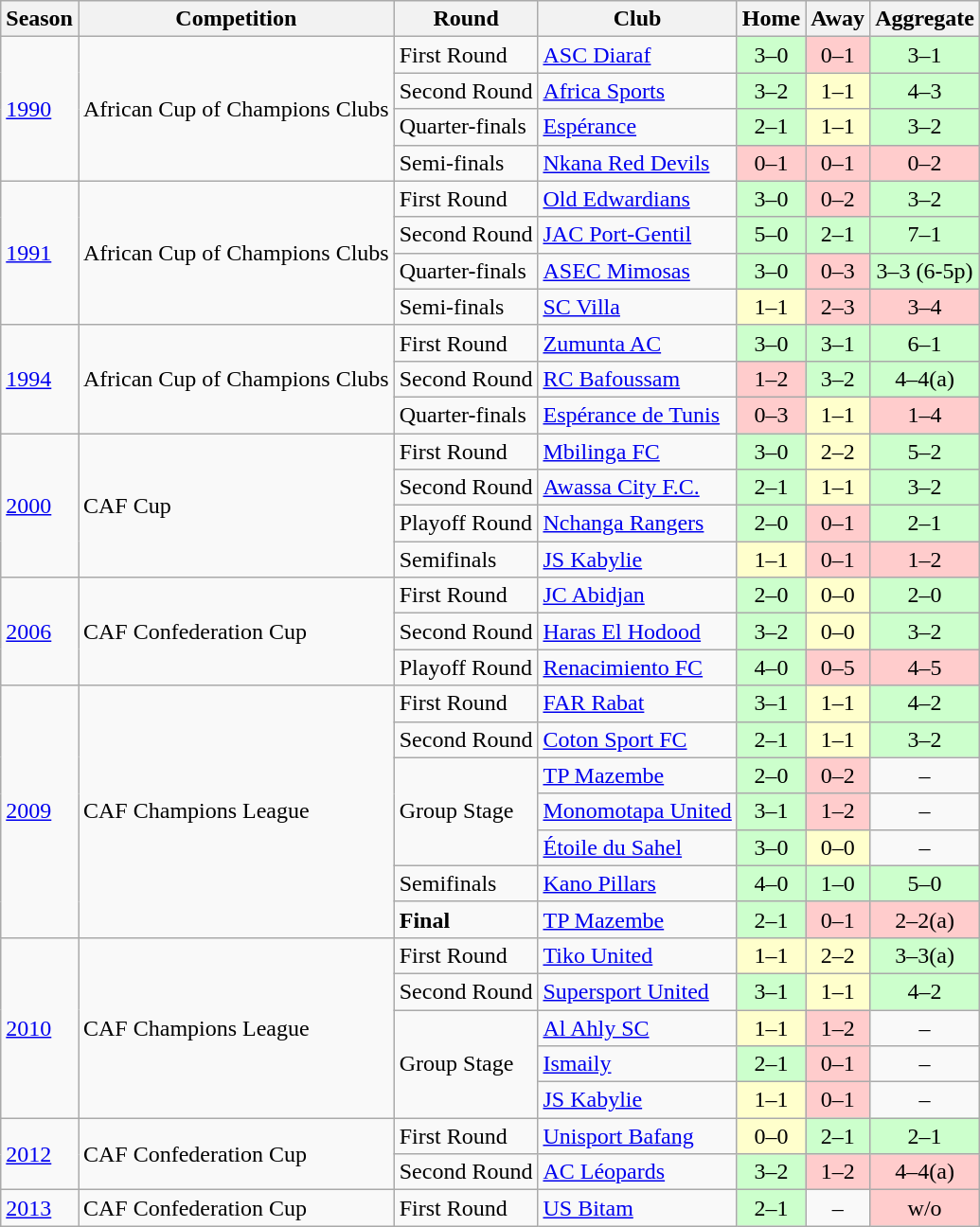<table class="wikitable">
<tr>
<th>Season</th>
<th>Competition</th>
<th>Round</th>
<th>Club</th>
<th>Home</th>
<th>Away</th>
<th>Aggregate</th>
</tr>
<tr>
<td rowspan=4><a href='#'>1990</a></td>
<td rowspan=4>African Cup of Champions Clubs</td>
<td>First Round</td>
<td> <a href='#'>ASC Diaraf</a></td>
<td bgcolor=#CCFFCC style="text-align:center;">3–0</td>
<td bgcolor=#FFCCCC style="text-align:center;">0–1</td>
<td bgcolor=#CCFFCC style="text-align:center;">3–1</td>
</tr>
<tr>
<td>Second Round</td>
<td> <a href='#'>Africa Sports</a></td>
<td bgcolor=#CCFFCC style="text-align:center;">3–2</td>
<td bgcolor=#FFFFCC style="text-align:center;">1–1</td>
<td bgcolor=#CCFFCC style="text-align:center;">4–3</td>
</tr>
<tr>
<td>Quarter-finals</td>
<td> <a href='#'>Espérance</a></td>
<td bgcolor=#CCFFCC style="text-align:center;">2–1</td>
<td bgcolor=#FFFFCC style="text-align:center;">1–1</td>
<td bgcolor=#CCFFCC style="text-align:center;">3–2</td>
</tr>
<tr>
<td>Semi-finals</td>
<td> <a href='#'>Nkana Red Devils</a></td>
<td bgcolor=#FFCCCC style="text-align:center;">0–1</td>
<td bgcolor=#FFCCCC style="text-align:center;">0–1</td>
<td bgcolor=#FFCCCC style="text-align:center;">0–2</td>
</tr>
<tr>
<td rowspan=4><a href='#'>1991</a></td>
<td rowspan=4>African Cup of Champions Clubs</td>
<td>First Round</td>
<td> <a href='#'>Old Edwardians</a></td>
<td bgcolor=#CCFFCC style="text-align:center;">3–0</td>
<td bgcolor=#FFCCCC style="text-align:center;">0–2</td>
<td bgcolor=#CCFFCC style="text-align:center;">3–2</td>
</tr>
<tr>
<td>Second Round</td>
<td> <a href='#'>JAC Port-Gentil</a></td>
<td bgcolor=#CCFFCC style="text-align:center;">5–0</td>
<td bgcolor=#CCFFCC style="text-align:center;">2–1</td>
<td bgcolor=#CCFFCC style="text-align:center;">7–1</td>
</tr>
<tr>
<td>Quarter-finals</td>
<td> <a href='#'>ASEC Mimosas</a></td>
<td bgcolor=#CCFFCC style="text-align:center;">3–0</td>
<td bgcolor=#FFCCCC style="text-align:center;">0–3</td>
<td bgcolor=#CCFFCC style="text-align:center;">3–3 (6-5p)</td>
</tr>
<tr>
<td>Semi-finals</td>
<td> <a href='#'>SC Villa</a></td>
<td bgcolor=#FFFFCC style="text-align:center;">1–1</td>
<td bgcolor=#FFCCCC style="text-align:center;">2–3</td>
<td bgcolor=#FFCCCC style="text-align:center;">3–4</td>
</tr>
<tr>
<td rowspan=3><a href='#'>1994</a></td>
<td rowspan=3>African Cup of Champions Clubs</td>
<td>First Round</td>
<td> <a href='#'>Zumunta AC</a></td>
<td bgcolor=#CCFFCC style="text-align:center;">3–0</td>
<td bgcolor=#CCFFCC style="text-align:center;">3–1</td>
<td bgcolor=#CCFFCC style="text-align:center;">6–1</td>
</tr>
<tr>
<td>Second Round</td>
<td> <a href='#'>RC Bafoussam</a></td>
<td bgcolor=#FFCCCC style="text-align:center;">1–2</td>
<td bgcolor=#CCFFCC style="text-align:center;">3–2</td>
<td bgcolor=#CCFFCC style="text-align:center;">4–4(a)</td>
</tr>
<tr>
<td>Quarter-finals</td>
<td> <a href='#'>Espérance de Tunis</a></td>
<td bgcolor=#FFCCCC style="text-align:center;">0–3</td>
<td bgcolor=#FFFFCC style="text-align:center;">1–1</td>
<td bgcolor=#FFCCCC style="text-align:center;">1–4</td>
</tr>
<tr>
<td rowspan=4><a href='#'>2000</a></td>
<td rowspan=4>CAF Cup</td>
<td>First Round</td>
<td> <a href='#'>Mbilinga FC</a></td>
<td bgcolor=#CCFFCC style="text-align:center;">3–0</td>
<td bgcolor=#FFFFCC style="text-align:center;">2–2</td>
<td bgcolor=#CCFFCC style="text-align:center;">5–2</td>
</tr>
<tr>
<td>Second Round</td>
<td> <a href='#'>Awassa City F.C.</a></td>
<td bgcolor=#CCFFCC style="text-align:center;">2–1</td>
<td bgcolor=#FFFFCC style="text-align:center;">1–1</td>
<td bgcolor=#CCFFCC style="text-align:center;">3–2</td>
</tr>
<tr>
<td>Playoff Round</td>
<td> <a href='#'>Nchanga Rangers</a></td>
<td bgcolor=#CCFFCC style="text-align:center;">2–0</td>
<td bgcolor=#FFCCCC style="text-align:center;">0–1</td>
<td bgcolor=#CCFFCC style="text-align:center;">2–1</td>
</tr>
<tr>
<td>Semifinals</td>
<td> <a href='#'>JS Kabylie</a></td>
<td bgcolor=#FFFFCC style="text-align:center;">1–1</td>
<td bgcolor=#FFCCCC style="text-align:center;">0–1</td>
<td bgcolor=#FFCCCC style="text-align:center;">1–2</td>
</tr>
<tr>
<td rowspan=3><a href='#'>2006</a></td>
<td rowspan=3>CAF Confederation Cup</td>
<td>First Round</td>
<td> <a href='#'>JC Abidjan</a></td>
<td bgcolor=#CCFFCC style="text-align:center;">2–0</td>
<td bgcolor=#FFFFCC style="text-align:center;">0–0</td>
<td bgcolor=#CCFFCC style="text-align:center;">2–0</td>
</tr>
<tr>
<td>Second Round</td>
<td> <a href='#'>Haras El Hodood</a></td>
<td bgcolor=#CCFFCC style="text-align:center;">3–2</td>
<td bgcolor=#FFFFCC style="text-align:center;">0–0</td>
<td bgcolor=#CCFFCC style="text-align:center;">3–2</td>
</tr>
<tr>
<td>Playoff Round</td>
<td> <a href='#'>Renacimiento FC</a></td>
<td bgcolor=#CCFFCC style="text-align:center;">4–0</td>
<td bgcolor=#FFCCCC style="text-align:center;">0–5</td>
<td bgcolor=#FFCCCC style="text-align:center;">4–5</td>
</tr>
<tr>
<td rowspan=7><a href='#'>2009</a></td>
<td rowspan=7>CAF Champions League</td>
<td>First Round</td>
<td> <a href='#'>FAR Rabat</a></td>
<td bgcolor=#CCFFCC style="text-align:center;">3–1</td>
<td bgcolor=#FFFFCC style="text-align:center;">1–1</td>
<td bgcolor=#CCFFCC style="text-align:center;">4–2</td>
</tr>
<tr>
<td>Second Round</td>
<td> <a href='#'>Coton Sport FC</a></td>
<td bgcolor=#CCFFCC style="text-align:center;">2–1</td>
<td bgcolor=#FFFFCC style="text-align:center;">1–1</td>
<td bgcolor=#CCFFCC style="text-align:center;">3–2</td>
</tr>
<tr>
<td rowspan=3>Group Stage</td>
<td> <a href='#'>TP Mazembe</a></td>
<td bgcolor=#CCFFCC style="text-align:center;">2–0</td>
<td bgcolor=#FFCCCC style="text-align:center;">0–2</td>
<td style="text-align:center;">–</td>
</tr>
<tr>
<td> <a href='#'>Monomotapa United</a></td>
<td bgcolor=#CCFFCC style="text-align:center;">3–1</td>
<td bgcolor=#FFCCCC style="text-align:center;">1–2</td>
<td style="text-align:center;">–</td>
</tr>
<tr>
<td> <a href='#'>Étoile du Sahel</a></td>
<td bgcolor=#CCFFCC style="text-align:center;">3–0</td>
<td bgcolor=#FFFFCC style="text-align:center;">0–0</td>
<td style="text-align:center;">–</td>
</tr>
<tr>
<td>Semifinals</td>
<td> <a href='#'>Kano Pillars</a></td>
<td bgcolor=#CCFFCC style="text-align:center;">4–0</td>
<td bgcolor=#CCFFCC style="text-align:center;">1–0</td>
<td bgcolor=#CCFFCC style="text-align:center;">5–0</td>
</tr>
<tr>
<td><strong>Final</strong></td>
<td> <a href='#'>TP Mazembe</a></td>
<td bgcolor=#CCFFCC style="text-align:center;">2–1</td>
<td bgcolor=#FFCCCC style="text-align:center;">0–1</td>
<td bgcolor=#FFCCCC style="text-align:center;">2–2(a)</td>
</tr>
<tr>
<td rowspan=5><a href='#'>2010</a></td>
<td rowspan=5>CAF Champions League</td>
<td>First Round</td>
<td> <a href='#'>Tiko United</a></td>
<td bgcolor=#FFFFCC style="text-align:center;">1–1</td>
<td bgcolor=#FFFFCC style="text-align:center;">2–2</td>
<td bgcolor=#CCFFCC style="text-align:center;">3–3(a)</td>
</tr>
<tr>
<td>Second Round</td>
<td> <a href='#'>Supersport United</a></td>
<td bgcolor=#CCFFCC style="text-align:center;">3–1</td>
<td bgcolor=#FFFFCC style="text-align:center;">1–1</td>
<td bgcolor=#CCFFCC style="text-align:center;">4–2</td>
</tr>
<tr>
<td rowspan=3>Group Stage</td>
<td> <a href='#'>Al Ahly SC</a></td>
<td bgcolor=#FFFFCC style="text-align:center;">1–1</td>
<td bgcolor=#FFCCCC style="text-align:center;">1–2</td>
<td style="text-align:center;">–</td>
</tr>
<tr>
<td> <a href='#'>Ismaily</a></td>
<td bgcolor=#CCFFCC style="text-align:center;">2–1</td>
<td bgcolor=#FFCCCC style="text-align:center;">0–1</td>
<td style="text-align:center;">–</td>
</tr>
<tr>
<td> <a href='#'>JS Kabylie</a></td>
<td bgcolor=#FFFFCC style="text-align:center;">1–1</td>
<td bgcolor=#FFCCCC style="text-align:center;">0–1</td>
<td style="text-align:center;">–</td>
</tr>
<tr>
<td rowspan=2><a href='#'>2012</a></td>
<td rowspan=2>CAF Confederation Cup</td>
<td>First Round</td>
<td> <a href='#'>Unisport Bafang</a></td>
<td bgcolor=#FFFFCC style="text-align:center;">0–0</td>
<td bgcolor=#CCFFCC style="text-align:center;">2–1</td>
<td bgcolor=#CCFFCC style="text-align:center;">2–1</td>
</tr>
<tr>
<td>Second Round</td>
<td> <a href='#'>AC Léopards</a></td>
<td bgcolor=#CCFFCC style="text-align:center;">3–2</td>
<td bgcolor=#FFCCCC style="text-align:center;">1–2</td>
<td bgcolor=#FFCCCC style="text-align:center;">4–4(a)</td>
</tr>
<tr>
<td><a href='#'>2013</a></td>
<td>CAF Confederation Cup</td>
<td>First Round</td>
<td> <a href='#'>US Bitam</a></td>
<td bgcolor=#CCFFCC style="text-align:center;">2–1</td>
<td style="text-align:center;">–</td>
<td bgcolor=#FFCCCC style="text-align:center;">w/o</td>
</tr>
</table>
